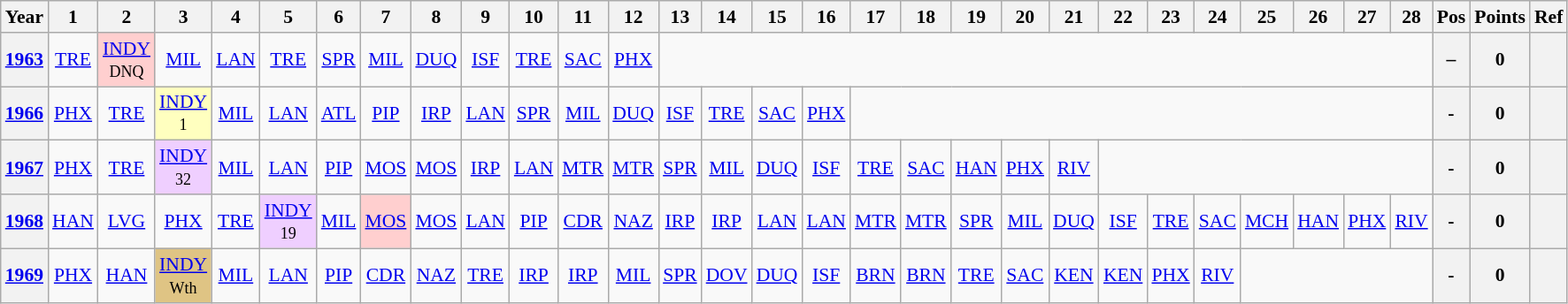<table class="wikitable" style="text-align:center; font-size:90%">
<tr>
<th>Year</th>
<th>1</th>
<th>2</th>
<th>3</th>
<th>4</th>
<th>5</th>
<th>6</th>
<th>7</th>
<th>8</th>
<th>9</th>
<th>10</th>
<th>11</th>
<th>12</th>
<th>13</th>
<th>14</th>
<th>15</th>
<th>16</th>
<th>17</th>
<th>18</th>
<th>19</th>
<th>20</th>
<th>21</th>
<th>22</th>
<th>23</th>
<th>24</th>
<th>25</th>
<th>26</th>
<th>27</th>
<th>28</th>
<th>Pos</th>
<th>Points</th>
<th>Ref</th>
</tr>
<tr>
<th><a href='#'>1963</a></th>
<td><a href='#'>TRE</a></td>
<td style="background:#FFCFCF;"><a href='#'>INDY</a><br><small>DNQ</small></td>
<td><a href='#'>MIL</a><br><small> </small></td>
<td><a href='#'>LAN</a></td>
<td><a href='#'>TRE</a></td>
<td><a href='#'>SPR</a></td>
<td><a href='#'>MIL</a></td>
<td><a href='#'>DUQ</a></td>
<td><a href='#'>ISF</a></td>
<td><a href='#'>TRE</a></td>
<td><a href='#'>SAC</a></td>
<td><a href='#'>PHX</a></td>
<td colspan=16></td>
<th>–</th>
<th>0</th>
<th></th>
</tr>
<tr>
<th><a href='#'>1966</a></th>
<td><a href='#'>PHX</a><br><small> </small></td>
<td><a href='#'>TRE</a><br><small> </small></td>
<td style="background:#FFFFBF;"><a href='#'>INDY</a><br><small>1</small></td>
<td><a href='#'>MIL</a></td>
<td><a href='#'>LAN</a></td>
<td><a href='#'>ATL</a></td>
<td><a href='#'>PIP</a></td>
<td><a href='#'>IRP</a></td>
<td><a href='#'>LAN</a></td>
<td><a href='#'>SPR</a></td>
<td><a href='#'>MIL</a></td>
<td><a href='#'>DUQ</a></td>
<td><a href='#'>ISF</a></td>
<td><a href='#'>TRE</a></td>
<td><a href='#'>SAC</a></td>
<td><a href='#'>PHX</a></td>
<td colspan=12></td>
<th>-</th>
<th>0</th>
<th></th>
</tr>
<tr>
<th><a href='#'>1967</a></th>
<td><a href='#'>PHX</a><br><small> </small></td>
<td><a href='#'>TRE</a><br><small> </small></td>
<td style="background:#EFCFFF;"><a href='#'>INDY</a><br><small>32</small></td>
<td><a href='#'>MIL</a><br><small> </small></td>
<td><a href='#'>LAN</a><br><small> </small></td>
<td><a href='#'>PIP</a></td>
<td><a href='#'>MOS</a><br><small> </small></td>
<td><a href='#'>MOS</a><br><small> </small></td>
<td><a href='#'>IRP</a><br><small> </small></td>
<td><a href='#'>LAN</a><br><small> </small></td>
<td><a href='#'>MTR</a><br><small> </small></td>
<td><a href='#'>MTR</a><br><small> </small></td>
<td><a href='#'>SPR</a><br><small> </small></td>
<td><a href='#'>MIL</a><br><small> </small></td>
<td><a href='#'>DUQ</a><br><small> </small></td>
<td><a href='#'>ISF</a><br><small> </small></td>
<td><a href='#'>TRE</a><br><small> </small></td>
<td><a href='#'>SAC</a><br><small> </small></td>
<td><a href='#'>HAN</a><br><small> </small></td>
<td><a href='#'>PHX</a><br><small> </small></td>
<td><a href='#'>RIV</a><br><small> </small></td>
<td colspan=7></td>
<th>-</th>
<th>0</th>
<th></th>
</tr>
<tr>
<th><a href='#'>1968</a></th>
<td><a href='#'>HAN</a><br></td>
<td><a href='#'>LVG</a><br></td>
<td><a href='#'>PHX</a><br></td>
<td><a href='#'>TRE</a><br></td>
<td style="background:#EFCFFF;"><a href='#'>INDY</a><br><small>19</small></td>
<td><a href='#'>MIL</a><br></td>
<td style="background:#FFCFCF;"><a href='#'>MOS</a><br></td>
<td><a href='#'>MOS</a><br></td>
<td><a href='#'>LAN</a><br></td>
<td><a href='#'>PIP</a><br></td>
<td><a href='#'>CDR</a><br></td>
<td><a href='#'>NAZ</a><br></td>
<td><a href='#'>IRP</a><br></td>
<td><a href='#'>IRP</a><br></td>
<td><a href='#'>LAN</a><br></td>
<td><a href='#'>LAN</a><br></td>
<td><a href='#'>MTR</a><br></td>
<td><a href='#'>MTR</a><br></td>
<td><a href='#'>SPR</a><br></td>
<td><a href='#'>MIL</a><br></td>
<td><a href='#'>DUQ</a><br></td>
<td><a href='#'>ISF</a><br></td>
<td><a href='#'>TRE</a><br></td>
<td><a href='#'>SAC</a><br></td>
<td><a href='#'>MCH</a><br></td>
<td><a href='#'>HAN</a><br></td>
<td><a href='#'>PHX</a><br></td>
<td><a href='#'>RIV</a><br></td>
<th>-</th>
<th>0</th>
<th></th>
</tr>
<tr>
<th><a href='#'>1969</a></th>
<td><a href='#'>PHX</a><br><small> </small></td>
<td><a href='#'>HAN</a><br><small> </small></td>
<td style="background:#DFC484;"><a href='#'>INDY</a><br><small>Wth</small></td>
<td><a href='#'>MIL</a><br><small> </small></td>
<td><a href='#'>LAN</a><br><small> </small></td>
<td><a href='#'>PIP</a></td>
<td><a href='#'>CDR</a><br><small> </small></td>
<td><a href='#'>NAZ</a></td>
<td><a href='#'>TRE</a><br><small> </small></td>
<td><a href='#'>IRP</a><br><small></small></td>
<td><a href='#'>IRP</a><br><small> </small></td>
<td><a href='#'>MIL</a><br><small> </small></td>
<td><a href='#'>SPR</a><br><small> </small></td>
<td><a href='#'>DOV</a><br><small> </small></td>
<td><a href='#'>DUQ</a><br><small> </small></td>
<td><a href='#'>ISF</a><br><small> </small></td>
<td><a href='#'>BRN</a><br><small> </small></td>
<td><a href='#'>BRN</a><br><small> </small></td>
<td><a href='#'>TRE</a><br><small> </small></td>
<td><a href='#'>SAC</a><br><small> </small></td>
<td><a href='#'>KEN</a></td>
<td><a href='#'>KEN</a></td>
<td><a href='#'>PHX</a><br><small> </small></td>
<td><a href='#'>RIV</a><br><small> </small></td>
<td colspan=4></td>
<th>-</th>
<th>0</th>
<th></th>
</tr>
</table>
